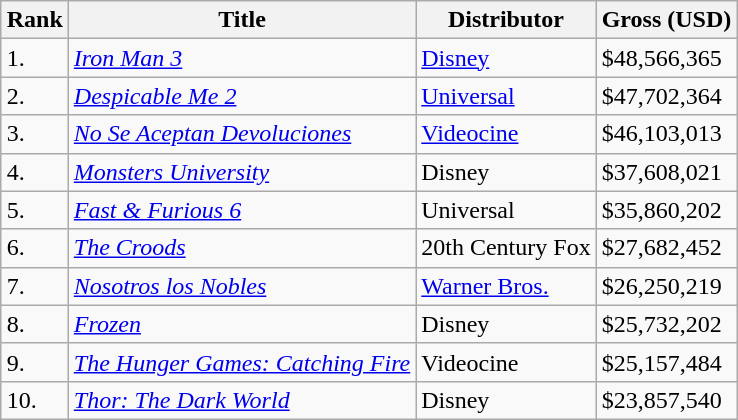<table class="wikitable sortable" style="margin:auto; margin:auto;">
<tr>
<th>Rank</th>
<th>Title</th>
<th>Distributor</th>
<th>Gross (USD)</th>
</tr>
<tr>
<td>1.</td>
<td><em><a href='#'>Iron Man 3</a></em></td>
<td><a href='#'>Disney</a></td>
<td>$48,566,365</td>
</tr>
<tr>
<td>2.</td>
<td><em><a href='#'>Despicable Me 2</a></em></td>
<td><a href='#'>Universal</a></td>
<td>$47,702,364</td>
</tr>
<tr>
<td>3.</td>
<td><em><a href='#'>No Se Aceptan Devoluciones</a></em></td>
<td><a href='#'>Videocine</a></td>
<td>$46,103,013</td>
</tr>
<tr>
<td>4.</td>
<td><em><a href='#'>Monsters University</a></em></td>
<td>Disney</td>
<td>$37,608,021</td>
</tr>
<tr>
<td>5.</td>
<td><em><a href='#'>Fast & Furious 6</a></em></td>
<td>Universal</td>
<td>$35,860,202</td>
</tr>
<tr>
<td>6.</td>
<td><em><a href='#'>The Croods</a></em></td>
<td>20th Century Fox</td>
<td>$27,682,452</td>
</tr>
<tr>
<td>7.</td>
<td><em><a href='#'>Nosotros los Nobles</a></em></td>
<td><a href='#'>Warner Bros.</a></td>
<td>$26,250,219</td>
</tr>
<tr>
<td>8.</td>
<td><em><a href='#'>Frozen</a></em></td>
<td>Disney</td>
<td>$25,732,202</td>
</tr>
<tr>
<td>9.</td>
<td><em><a href='#'>The Hunger Games: Catching Fire</a></em></td>
<td>Videocine</td>
<td>$25,157,484</td>
</tr>
<tr>
<td>10.</td>
<td><em><a href='#'>Thor: The Dark World</a></em></td>
<td>Disney</td>
<td>$23,857,540</td>
</tr>
</table>
